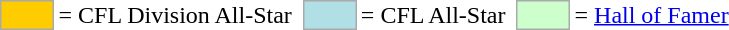<table>
<tr>
<td style="background-color:#FFCC00; border:1px solid #aaaaaa; width:2em;"></td>
<td>= CFL Division All-Star</td>
<td></td>
<td style="background-color:#B0E0E6; border:1px solid #aaaaaa; width:2em;"></td>
<td>= CFL All-Star</td>
<td></td>
<td style="background-color:#CCFFCC; border:1px solid #aaaaaa; width:2em;"></td>
<td>= <a href='#'>Hall of Famer</a></td>
</tr>
</table>
